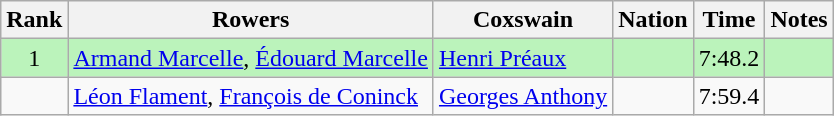<table class="wikitable sortable" style="text-align:center">
<tr>
<th>Rank</th>
<th>Rowers</th>
<th>Coxswain</th>
<th>Nation</th>
<th>Time</th>
<th>Notes</th>
</tr>
<tr bgcolor=bbf3bb>
<td>1</td>
<td align=left><a href='#'>Armand Marcelle</a>, <a href='#'>Édouard Marcelle</a></td>
<td align=left><a href='#'>Henri Préaux</a></td>
<td align=left></td>
<td>7:48.2</td>
<td></td>
</tr>
<tr>
<td></td>
<td align=left><a href='#'>Léon Flament</a>, <a href='#'>François de Coninck</a></td>
<td align=left><a href='#'>Georges Anthony</a></td>
<td align=left></td>
<td>7:59.4</td>
<td></td>
</tr>
</table>
